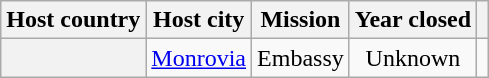<table class="wikitable plainrowheaders" style="text-align:center;">
<tr>
<th scope="col">Host country</th>
<th scope="col">Host city</th>
<th scope="col">Mission</th>
<th scope="col">Year closed</th>
<th scope="col"></th>
</tr>
<tr>
<th></th>
<td><a href='#'>Monrovia</a></td>
<td>Embassy</td>
<td>Unknown</td>
<td></td>
</tr>
</table>
